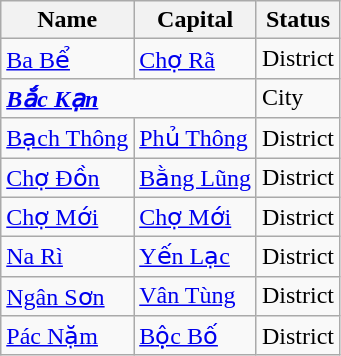<table class="wikitable sortable">
<tr>
<th>Name</th>
<th>Capital</th>
<th>Status</th>
</tr>
<tr>
<td><a href='#'>Ba Bể</a></td>
<td><a href='#'>Chợ Rã</a></td>
<td>District</td>
</tr>
<tr>
<td colspan="2"><strong><em><a href='#'>Bắc Kạn</a></em></strong></td>
<td>City</td>
</tr>
<tr>
<td><a href='#'>Bạch Thông</a></td>
<td><a href='#'>Phủ Thông</a></td>
<td>District</td>
</tr>
<tr>
<td><a href='#'>Chợ Đồn</a></td>
<td><a href='#'>Bằng Lũng</a></td>
<td>District</td>
</tr>
<tr>
<td><a href='#'>Chợ Mới</a></td>
<td><a href='#'>Chợ Mới</a></td>
<td>District</td>
</tr>
<tr>
<td><a href='#'>Na Rì</a></td>
<td><a href='#'>Yến Lạc</a></td>
<td>District</td>
</tr>
<tr>
<td><a href='#'>Ngân Sơn</a></td>
<td><a href='#'>Vân Tùng</a></td>
<td>District</td>
</tr>
<tr>
<td><a href='#'>Pác Nặm</a></td>
<td><a href='#'>Bộc Bố</a></td>
<td>District</td>
</tr>
</table>
